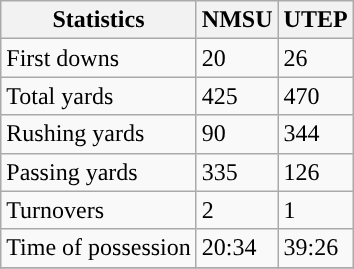<table class="wikitable">
<tr>
<th>Statistics</th>
<th>NMSU</th>
<th>UTEP</th>
</tr>
<tr>
<td>First downs</td>
<td>20</td>
<td>26</td>
</tr>
<tr>
<td>Total yards</td>
<td>425</td>
<td>470</td>
</tr>
<tr>
<td>Rushing yards</td>
<td>90</td>
<td>344</td>
</tr>
<tr>
<td>Passing yards</td>
<td>335</td>
<td>126</td>
</tr>
<tr>
<td>Turnovers</td>
<td>2</td>
<td>1</td>
</tr>
<tr>
<td>Time of possession</td>
<td>20:34</td>
<td>39:26</td>
</tr>
<tr>
</tr>
</table>
